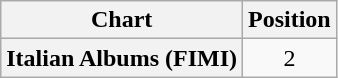<table class="wikitable plainrowheaders" style="text-align:center">
<tr>
<th scope="col">Chart</th>
<th scope="col">Position</th>
</tr>
<tr>
<th scope="row">Italian Albums (FIMI)</th>
<td>2</td>
</tr>
</table>
